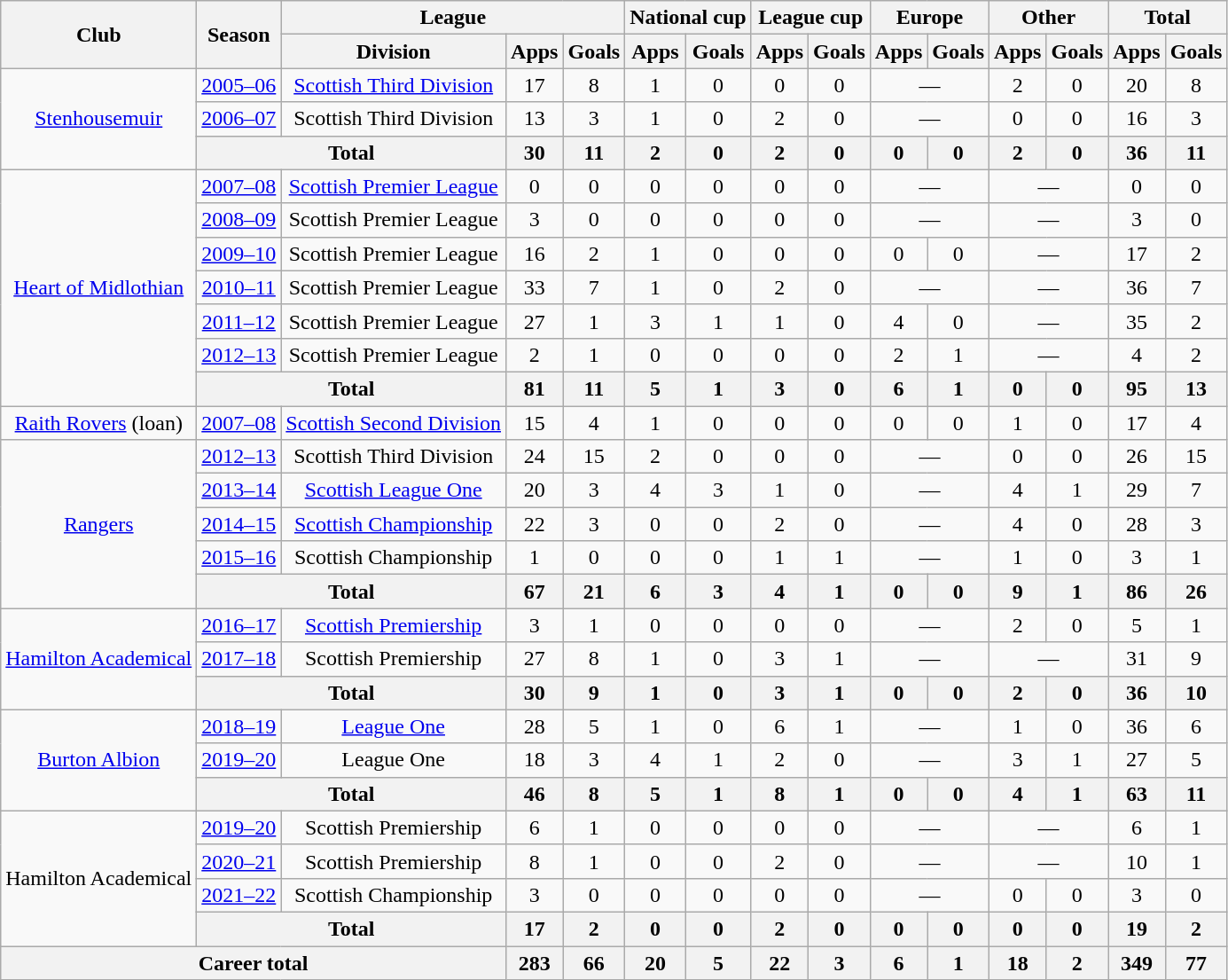<table class="wikitable" style="text-align:center">
<tr>
<th rowspan="2">Club</th>
<th rowspan="2">Season</th>
<th colspan="3">League</th>
<th colspan="2">National cup</th>
<th colspan="2">League cup</th>
<th colspan="2">Europe</th>
<th colspan="2">Other</th>
<th colspan="2">Total</th>
</tr>
<tr>
<th>Division</th>
<th>Apps</th>
<th>Goals</th>
<th>Apps</th>
<th>Goals</th>
<th>Apps</th>
<th>Goals</th>
<th>Apps</th>
<th>Goals</th>
<th>Apps</th>
<th>Goals</th>
<th>Apps</th>
<th>Goals</th>
</tr>
<tr>
<td rowspan="3"><a href='#'>Stenhousemuir</a></td>
<td><a href='#'>2005–06</a></td>
<td><a href='#'>Scottish Third Division</a></td>
<td>17</td>
<td>8</td>
<td>1</td>
<td>0</td>
<td>0</td>
<td>0</td>
<td colspan="2">—</td>
<td>2</td>
<td>0</td>
<td>20</td>
<td>8</td>
</tr>
<tr>
<td><a href='#'>2006–07</a></td>
<td>Scottish Third Division</td>
<td>13</td>
<td>3</td>
<td>1</td>
<td>0</td>
<td>2</td>
<td>0</td>
<td colspan="2">—</td>
<td>0</td>
<td>0</td>
<td>16</td>
<td>3</td>
</tr>
<tr>
<th colspan="2">Total</th>
<th>30</th>
<th>11</th>
<th>2</th>
<th>0</th>
<th>2</th>
<th>0</th>
<th>0</th>
<th>0</th>
<th>2</th>
<th>0</th>
<th>36</th>
<th>11</th>
</tr>
<tr>
<td rowspan=7><a href='#'>Heart of Midlothian</a></td>
<td><a href='#'>2007–08</a></td>
<td><a href='#'>Scottish Premier League</a></td>
<td>0</td>
<td>0</td>
<td>0</td>
<td>0</td>
<td>0</td>
<td>0</td>
<td colspan="2">—</td>
<td colspan="2">—</td>
<td>0</td>
<td>0</td>
</tr>
<tr>
<td><a href='#'>2008–09</a></td>
<td>Scottish Premier League</td>
<td>3</td>
<td>0</td>
<td>0</td>
<td>0</td>
<td>0</td>
<td>0</td>
<td colspan="2">—</td>
<td colspan="2">—</td>
<td>3</td>
<td>0</td>
</tr>
<tr>
<td><a href='#'>2009–10</a></td>
<td>Scottish Premier League</td>
<td>16</td>
<td>2</td>
<td>1</td>
<td>0</td>
<td>0</td>
<td>0</td>
<td>0</td>
<td>0</td>
<td colspan="2">—</td>
<td>17</td>
<td>2</td>
</tr>
<tr>
<td><a href='#'>2010–11</a></td>
<td>Scottish Premier League</td>
<td>33</td>
<td>7</td>
<td>1</td>
<td>0</td>
<td>2</td>
<td>0</td>
<td colspan="2">—</td>
<td colspan="2">—</td>
<td>36</td>
<td>7</td>
</tr>
<tr>
<td><a href='#'>2011–12</a></td>
<td>Scottish Premier League</td>
<td>27</td>
<td>1</td>
<td>3</td>
<td>1</td>
<td>1</td>
<td>0</td>
<td>4</td>
<td>0</td>
<td colspan="2">—</td>
<td>35</td>
<td>2</td>
</tr>
<tr>
<td><a href='#'>2012–13</a></td>
<td>Scottish Premier League</td>
<td>2</td>
<td>1</td>
<td>0</td>
<td>0</td>
<td>0</td>
<td>0</td>
<td>2</td>
<td>1</td>
<td colspan="2">—</td>
<td>4</td>
<td>2</td>
</tr>
<tr>
<th colspan="2">Total</th>
<th>81</th>
<th>11</th>
<th>5</th>
<th>1</th>
<th>3</th>
<th>0</th>
<th>6</th>
<th>1</th>
<th>0</th>
<th>0</th>
<th>95</th>
<th>13</th>
</tr>
<tr>
<td><a href='#'>Raith Rovers</a> (loan)</td>
<td><a href='#'>2007–08</a></td>
<td><a href='#'>Scottish Second Division</a></td>
<td>15</td>
<td>4</td>
<td>1</td>
<td>0</td>
<td>0</td>
<td>0</td>
<td>0</td>
<td>0</td>
<td>1</td>
<td>0</td>
<td>17</td>
<td>4</td>
</tr>
<tr>
<td rowspan="5"><a href='#'>Rangers</a></td>
<td><a href='#'>2012–13</a></td>
<td>Scottish Third Division</td>
<td>24</td>
<td>15</td>
<td>2</td>
<td>0</td>
<td>0</td>
<td>0</td>
<td colspan="2">—</td>
<td>0</td>
<td>0</td>
<td>26</td>
<td>15</td>
</tr>
<tr>
<td><a href='#'>2013–14</a></td>
<td><a href='#'>Scottish League One</a></td>
<td>20</td>
<td>3</td>
<td>4</td>
<td>3</td>
<td>1</td>
<td>0</td>
<td colspan="2">—</td>
<td>4</td>
<td>1</td>
<td>29</td>
<td>7</td>
</tr>
<tr>
<td><a href='#'>2014–15</a></td>
<td><a href='#'>Scottish Championship</a></td>
<td>22</td>
<td>3</td>
<td>0</td>
<td>0</td>
<td>2</td>
<td>0</td>
<td colspan="2">—</td>
<td>4</td>
<td>0</td>
<td>28</td>
<td>3</td>
</tr>
<tr>
<td><a href='#'>2015–16</a></td>
<td>Scottish Championship</td>
<td>1</td>
<td>0</td>
<td>0</td>
<td>0</td>
<td>1</td>
<td>1</td>
<td colspan="2">—</td>
<td>1</td>
<td>0</td>
<td>3</td>
<td>1</td>
</tr>
<tr>
<th colspan="2">Total</th>
<th>67</th>
<th>21</th>
<th>6</th>
<th>3</th>
<th>4</th>
<th>1</th>
<th>0</th>
<th>0</th>
<th>9</th>
<th>1</th>
<th>86</th>
<th>26</th>
</tr>
<tr>
<td rowspan="3"><a href='#'>Hamilton Academical</a></td>
<td><a href='#'>2016–17</a></td>
<td><a href='#'>Scottish Premiership</a></td>
<td>3</td>
<td>1</td>
<td>0</td>
<td>0</td>
<td>0</td>
<td>0</td>
<td colspan="2">—</td>
<td>2</td>
<td>0</td>
<td>5</td>
<td>1</td>
</tr>
<tr>
<td><a href='#'>2017–18</a></td>
<td>Scottish Premiership</td>
<td>27</td>
<td>8</td>
<td>1</td>
<td>0</td>
<td>3</td>
<td>1</td>
<td colspan="2">—</td>
<td colspan="2">—</td>
<td>31</td>
<td>9</td>
</tr>
<tr>
<th colspan="2">Total</th>
<th>30</th>
<th>9</th>
<th>1</th>
<th>0</th>
<th>3</th>
<th>1</th>
<th>0</th>
<th>0</th>
<th>2</th>
<th>0</th>
<th>36</th>
<th>10</th>
</tr>
<tr>
<td rowspan="3"><a href='#'>Burton Albion</a></td>
<td><a href='#'>2018–19</a></td>
<td><a href='#'>League One</a></td>
<td>28</td>
<td>5</td>
<td>1</td>
<td>0</td>
<td>6</td>
<td>1</td>
<td colspan="2">—</td>
<td>1</td>
<td>0</td>
<td>36</td>
<td>6</td>
</tr>
<tr>
<td><a href='#'>2019–20</a></td>
<td>League One</td>
<td>18</td>
<td>3</td>
<td>4</td>
<td>1</td>
<td>2</td>
<td>0</td>
<td colspan="2">—</td>
<td>3</td>
<td>1</td>
<td>27</td>
<td>5</td>
</tr>
<tr>
<th colspan="2">Total</th>
<th>46</th>
<th>8</th>
<th>5</th>
<th>1</th>
<th>8</th>
<th>1</th>
<th>0</th>
<th>0</th>
<th>4</th>
<th>1</th>
<th>63</th>
<th>11</th>
</tr>
<tr>
<td rowspan="4">Hamilton Academical</td>
<td><a href='#'>2019–20</a></td>
<td>Scottish Premiership</td>
<td>6</td>
<td>1</td>
<td>0</td>
<td>0</td>
<td>0</td>
<td>0</td>
<td colspan="2">—</td>
<td colspan="2">—</td>
<td>6</td>
<td>1</td>
</tr>
<tr>
<td><a href='#'>2020–21</a></td>
<td>Scottish Premiership</td>
<td>8</td>
<td>1</td>
<td>0</td>
<td>0</td>
<td>2</td>
<td>0</td>
<td colspan="2">—</td>
<td colspan="2">—</td>
<td>10</td>
<td>1</td>
</tr>
<tr>
<td><a href='#'>2021–22</a></td>
<td>Scottish Championship</td>
<td>3</td>
<td>0</td>
<td>0</td>
<td>0</td>
<td>0</td>
<td>0</td>
<td colspan="2">—</td>
<td>0</td>
<td>0</td>
<td>3</td>
<td>0</td>
</tr>
<tr>
<th colspan="2">Total</th>
<th>17</th>
<th>2</th>
<th>0</th>
<th>0</th>
<th>2</th>
<th>0</th>
<th>0</th>
<th>0</th>
<th>0</th>
<th>0</th>
<th>19</th>
<th>2</th>
</tr>
<tr>
<th colspan="3">Career total</th>
<th>283</th>
<th>66</th>
<th>20</th>
<th>5</th>
<th>22</th>
<th>3</th>
<th>6</th>
<th>1</th>
<th>18</th>
<th>2</th>
<th>349</th>
<th>77</th>
</tr>
</table>
